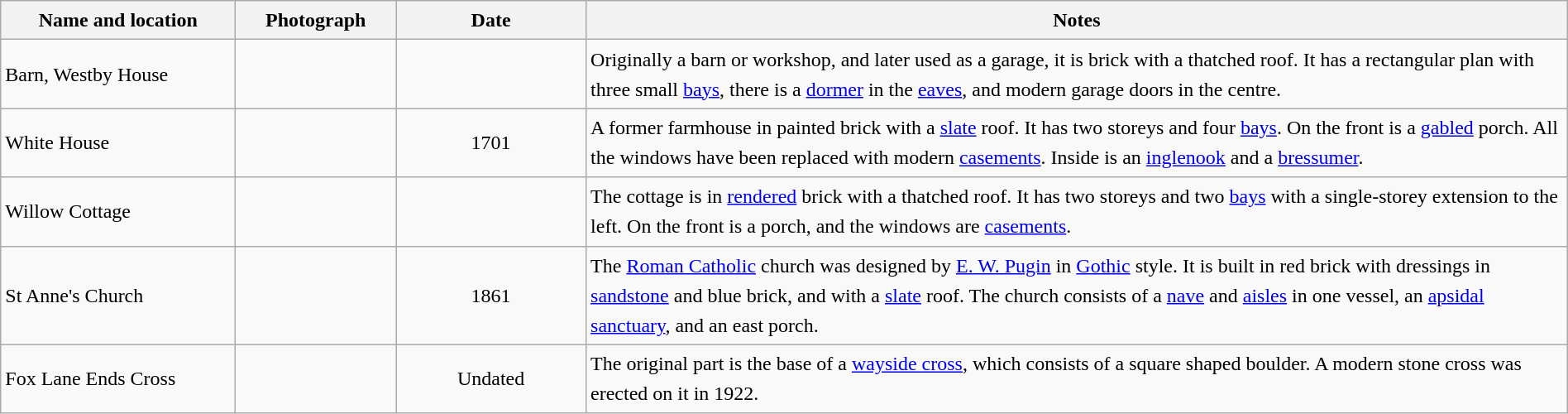<table class="wikitable sortable plainrowheaders" style="width:100%;border:0px;text-align:left;line-height:150%;">
<tr>
<th scope="col"  style="width:150px">Name and location</th>
<th scope="col"  style="width:100px" class="unsortable">Photograph</th>
<th scope="col"  style="width:120px">Date</th>
<th scope="col"  style="width:650px" class="unsortable">Notes</th>
</tr>
<tr Willow>
<td>Barn, Westby House<br><small></small></td>
<td></td>
<td align="center"></td>
<td>Originally a barn or workshop, and later used as a garage, it is brick with a thatched roof.  It has a rectangular plan with three small <a href='#'>bays</a>, there is a <a href='#'>dormer</a> in the <a href='#'>eaves</a>, and modern garage doors in the centre.</td>
</tr>
<tr>
<td>White House<br><small></small></td>
<td></td>
<td align="center">1701</td>
<td>A former farmhouse in painted brick with a <a href='#'>slate</a> roof.  It has two storeys and four <a href='#'>bays</a>. On the front is a <a href='#'>gabled</a> porch.  All the windows have been replaced with modern <a href='#'>casements</a>.  Inside is an <a href='#'>inglenook</a> and a <a href='#'>bressumer</a>.</td>
</tr>
<tr>
<td>Willow Cottage<br><small></small></td>
<td></td>
<td align="center"></td>
<td>The cottage is in <a href='#'>rendered</a> brick with a thatched roof.  It has two storeys and two <a href='#'>bays</a> with a single-storey extension to the left.  On the front is a porch, and the windows are <a href='#'>casements</a>.</td>
</tr>
<tr>
<td>St Anne's Church<br><small></small></td>
<td></td>
<td align="center">1861</td>
<td>The <a href='#'>Roman Catholic</a> church was designed by <a href='#'>E. W. Pugin</a> in <a href='#'>Gothic</a> style.  It is built in red brick with dressings in <a href='#'>sandstone</a> and blue brick, and with a <a href='#'>slate</a> roof.  The church consists of a <a href='#'>nave</a> and <a href='#'>aisles</a> in one vessel, an <a href='#'>apsidal</a> <a href='#'>sanctuary</a>, and an east porch.</td>
</tr>
<tr>
<td>Fox Lane Ends Cross<br><small></small></td>
<td></td>
<td align="center">Undated</td>
<td>The original part is the base of a <a href='#'>wayside cross</a>, which consists of a square shaped boulder.  A modern stone cross was erected on it in 1922.</td>
</tr>
<tr>
</tr>
</table>
